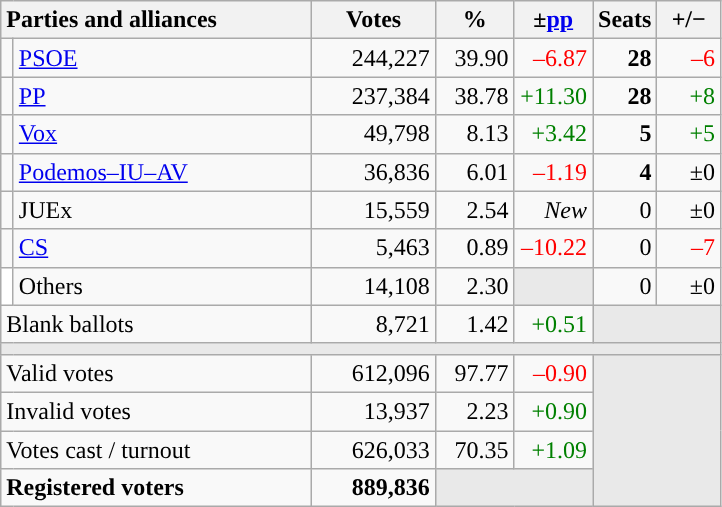<table class="wikitable" style="text-align:right;">
<tr>
<th style="text-align:left;" colspan="2" width="200">Parties and alliances</th>
<th width="75">Votes</th>
<th width="45">%</th>
<th width="45">±<a href='#'>pp</a></th>
<th width="35">Seats</th>
<th width="35">+/−</th>
</tr>
<tr>
<td width="1" style="color:inherit;background:"></td>
<td align="left"><a href='#'>PSOE</a></td>
<td>244,227</td>
<td>39.90</td>
<td style="color:red;">–6.87</td>
<td><strong>28</strong></td>
<td style="color:red;">–6</td>
</tr>
<tr>
<td style="color:inherit;background:"></td>
<td align="left"><a href='#'>PP</a></td>
<td>237,384</td>
<td>38.78</td>
<td style="color:green;">+11.30</td>
<td><strong>28</strong></td>
<td style="color:green;">+8</td>
</tr>
<tr>
<td style="color:inherit;background:"></td>
<td align="left"><a href='#'>Vox</a></td>
<td>49,798</td>
<td>8.13</td>
<td style="color:green;">+3.42</td>
<td><strong>5</strong></td>
<td style="color:green;">+5</td>
</tr>
<tr>
<td style="color:inherit;background:"></td>
<td align="left"><a href='#'>Podemos–IU–AV</a></td>
<td>36,836</td>
<td>6.01</td>
<td style="color:red;">–1.19</td>
<td><strong>4</strong></td>
<td>±0</td>
</tr>
<tr>
<td style="color:inherit;background:"></td>
<td align="left">JUEx</td>
<td>15,559</td>
<td>2.54</td>
<td><em>New</em></td>
<td>0</td>
<td>±0</td>
</tr>
<tr>
<td style="color:inherit;background:"></td>
<td align="left"><a href='#'>CS</a></td>
<td>5,463</td>
<td>0.89</td>
<td style="color:red;">–10.22</td>
<td>0</td>
<td style="color:red;">–7</td>
</tr>
<tr>
<td bgcolor="white"></td>
<td align="left">Others</td>
<td>14,108</td>
<td>2.30</td>
<td bgcolor="#E9E9E9"></td>
<td>0</td>
<td>±0</td>
</tr>
<tr>
<td align="left" colspan="2">Blank ballots</td>
<td>8,721</td>
<td>1.42</td>
<td style="color:green;">+0.51</td>
<td bgcolor="#E9E9E9" colspan="2"></td>
</tr>
<tr>
<td colspan="7" bgcolor="#E9E9E9"></td>
</tr>
<tr>
<td align="left" colspan="2">Valid votes</td>
<td>612,096</td>
<td>97.77</td>
<td style="color:red;">–0.90</td>
<td bgcolor="#E9E9E9" colspan="2" rowspan="4"></td>
</tr>
<tr>
<td align="left" colspan="2">Invalid votes</td>
<td>13,937</td>
<td>2.23</td>
<td style="color:green;">+0.90</td>
</tr>
<tr>
<td align="left" colspan="2">Votes cast / turnout</td>
<td>626,033</td>
<td>70.35</td>
<td style="color:green;">+1.09</td>
</tr>
<tr style="font-weight:bold;">
<td align="left" colspan="2">Registered voters</td>
<td>889,836</td>
<td bgcolor="#E9E9E9" colspan="2"></td>
</tr>
</table>
